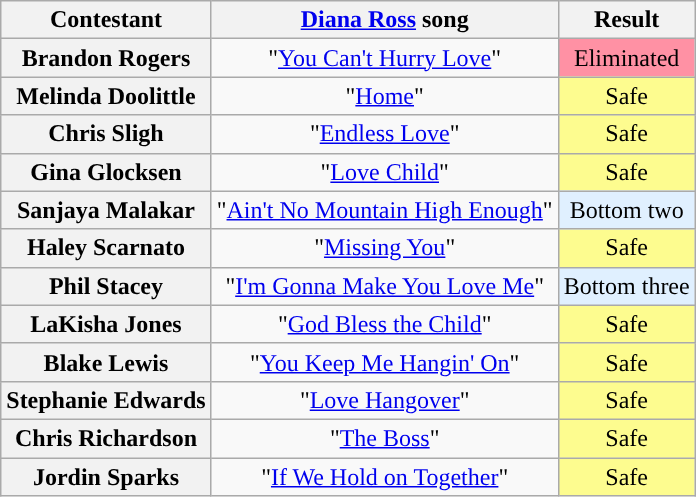<table class="wikitable unsortable" style="text-align:center;">
<tr>
<th scope="col">Contestant</th>
<th scope="col"><a href='#'>Diana Ross</a> song</th>
<th scope="col">Result</th>
</tr>
<tr>
<th scope="row">Brandon Rogers</th>
<td>"<a href='#'>You Can't Hurry Love</a>"</td>
<td bgcolor="FF91A4">Eliminated</td>
</tr>
<tr>
<th scope="row">Melinda Doolittle</th>
<td>"<a href='#'>Home</a>"</td>
<td style="background:#FDFC8F">Safe</td>
</tr>
<tr>
<th scope="row">Chris Sligh</th>
<td>"<a href='#'>Endless Love</a>"</td>
<td style="background:#FDFC8F">Safe</td>
</tr>
<tr>
<th scope="row">Gina Glocksen</th>
<td>"<a href='#'>Love Child</a>"</td>
<td style="background:#FDFC8F">Safe</td>
</tr>
<tr>
<th scope="row">Sanjaya Malakar</th>
<td>"<a href='#'>Ain't No Mountain High Enough</a>"</td>
<td bgcolor="E0F0FF">Bottom two</td>
</tr>
<tr>
<th scope="row">Haley Scarnato</th>
<td>"<a href='#'>Missing You</a>"</td>
<td style="background:#FDFC8F">Safe</td>
</tr>
<tr>
<th scope="row">Phil Stacey</th>
<td>"<a href='#'>I'm Gonna Make You Love Me</a>"</td>
<td bgcolor="E0F0FF">Bottom three</td>
</tr>
<tr>
<th scope="row">LaKisha Jones</th>
<td>"<a href='#'>God Bless the Child</a>"</td>
<td style="background:#FDFC8F">Safe</td>
</tr>
<tr>
<th scope="row">Blake Lewis</th>
<td>"<a href='#'>You Keep Me Hangin' On</a>"</td>
<td style="background:#FDFC8F">Safe</td>
</tr>
<tr>
<th scope="row">Stephanie Edwards</th>
<td>"<a href='#'>Love Hangover</a>"</td>
<td style="background:#FDFC8F">Safe</td>
</tr>
<tr>
<th scope="row">Chris Richardson</th>
<td>"<a href='#'>The Boss</a>"</td>
<td style="background:#FDFC8F">Safe</td>
</tr>
<tr>
<th scope="row">Jordin Sparks</th>
<td>"<a href='#'>If We Hold on Together</a>"</td>
<td style="background:#FDFC8F">Safe</td>
</tr>
</table>
